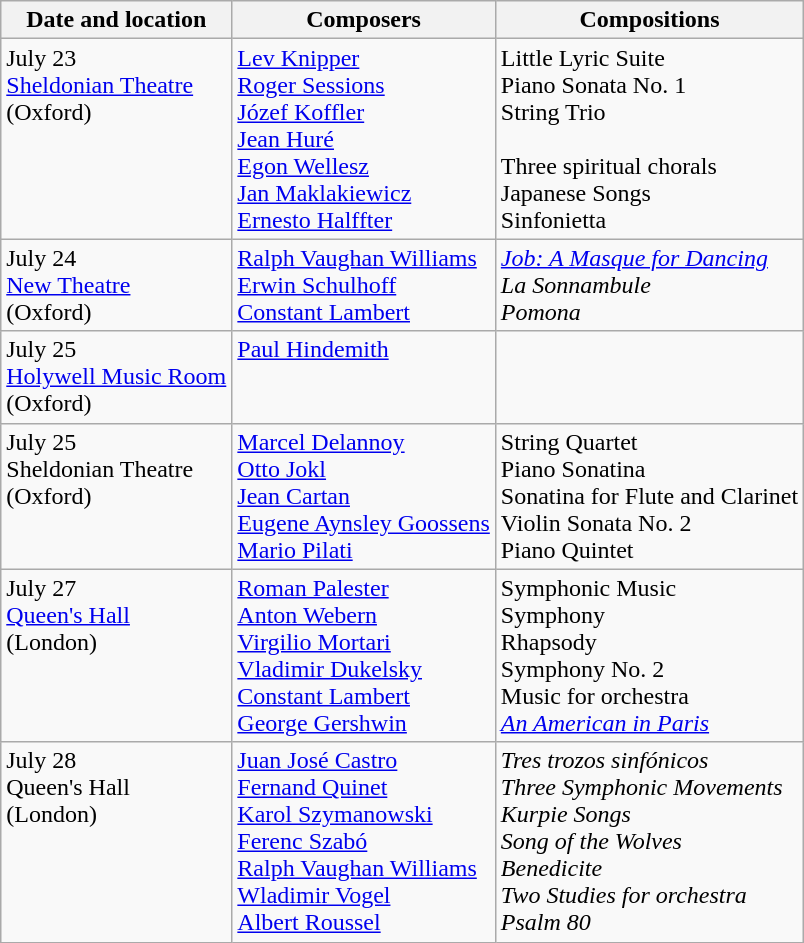<table class="wikitable">
<tr>
<th>Date and location</th>
<th>Composers</th>
<th>Compositions</th>
</tr>
<tr>
<td valign=top>July 23<br><a href='#'>Sheldonian Theatre</a><br>(Oxford)</td>
<td><a href='#'>Lev Knipper</a><br><a href='#'>Roger Sessions</a><br><a href='#'>Józef Koffler</a><br><a href='#'>Jean Huré</a><br><a href='#'>Egon Wellesz</a><br><a href='#'>Jan Maklakiewicz</a><br><a href='#'>Ernesto Halffter</a></td>
<td>Little Lyric Suite<br>Piano Sonata No. 1<br>String Trio<br><br>Three spiritual chorals<br>Japanese Songs<br>Sinfonietta</td>
</tr>
<tr>
<td>July 24<br><a href='#'>New Theatre</a><br>(Oxford)</td>
<td><a href='#'>Ralph Vaughan Williams</a><br><a href='#'>Erwin Schulhoff</a><br><a href='#'>Constant Lambert</a></td>
<td><em><a href='#'>Job: A Masque for Dancing</a></em><br><em>La Sonnambule</em><br><em>Pomona</em></td>
</tr>
<tr>
<td>July 25<br><a href='#'>Holywell Music Room</a><br>(Oxford)</td>
<td valign=top><a href='#'>Paul Hindemith</a><br></td>
<td valign=top><em></em></td>
</tr>
<tr>
<td valign=top>July 25<br>Sheldonian Theatre<br>(Oxford)</td>
<td><a href='#'>Marcel Delannoy</a><br><a href='#'>Otto Jokl</a><br><a href='#'>Jean Cartan</a><br><a href='#'>Eugene Aynsley Goossens</a><br><a href='#'>Mario Pilati</a></td>
<td>String Quartet<br>Piano Sonatina<br>Sonatina for Flute and Clarinet<br>Violin Sonata No. 2<br>Piano Quintet</td>
</tr>
<tr>
<td valign=top>July 27<br><a href='#'>Queen's Hall</a><br>(London)</td>
<td><a href='#'>Roman Palester</a><br><a href='#'>Anton Webern</a><br><a href='#'>Virgilio Mortari</a><br><a href='#'>Vladimir Dukelsky</a><br><a href='#'>Constant Lambert</a><br><a href='#'>George Gershwin</a></td>
<td>Symphonic Music<br>Symphony<br>Rhapsody<br>Symphony No. 2<br>Music for orchestra<br><em><a href='#'>An American in Paris</a></em></td>
</tr>
<tr>
<td valign=top>July 28<br>Queen's Hall<br>(London)</td>
<td><a href='#'>Juan José Castro</a><br><a href='#'>Fernand Quinet</a><br><a href='#'>Karol Szymanowski</a><br><a href='#'>Ferenc Szabó</a><br><a href='#'>Ralph Vaughan Williams</a><br><a href='#'>Wladimir Vogel</a><br><a href='#'>Albert Roussel</a></td>
<td><em>Tres trozos sinfónicos</em><br><em>Three Symphonic Movements</em><br><em>Kurpie Songs</em><br><em>Song of the Wolves</em><br><em>Benedicite</em><br><em>Two Studies for orchestra</em><br><em>Psalm 80</em></td>
</tr>
</table>
